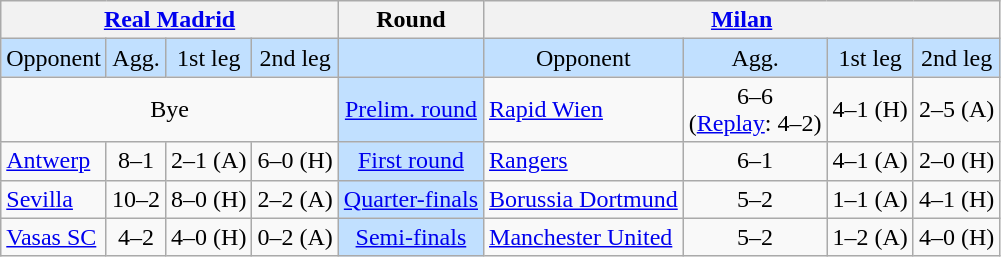<table class="wikitable" style="text-align:center">
<tr>
<th colspan=4> <a href='#'>Real Madrid</a></th>
<th>Round</th>
<th colspan=4> <a href='#'>Milan</a></th>
</tr>
<tr style="background:#c1e0ff">
<td>Opponent</td>
<td>Agg.</td>
<td>1st leg</td>
<td>2nd leg</td>
<td></td>
<td>Opponent</td>
<td>Agg.</td>
<td>1st leg</td>
<td>2nd leg</td>
</tr>
<tr>
<td colspan="4">Bye</td>
<td style="background:#c1e0ff"><a href='#'>Prelim. round</a></td>
<td align=left> <a href='#'>Rapid Wien</a></td>
<td>6–6<br>(<a href='#'>Replay</a>: 4–2)</td>
<td>4–1 (H)</td>
<td>2–5 (A)</td>
</tr>
<tr>
<td align=left> <a href='#'>Antwerp</a></td>
<td>8–1</td>
<td>2–1 (A)</td>
<td>6–0 (H)</td>
<td style="background:#c1e0ff"><a href='#'>First round</a></td>
<td align=left> <a href='#'>Rangers</a></td>
<td>6–1</td>
<td>4–1 (A)</td>
<td>2–0 (H)</td>
</tr>
<tr>
<td align=left> <a href='#'>Sevilla</a></td>
<td>10–2</td>
<td>8–0 (H)</td>
<td>2–2 (A)</td>
<td style="background:#c1e0ff"><a href='#'>Quarter-finals</a></td>
<td align=left> <a href='#'>Borussia Dortmund</a></td>
<td>5–2</td>
<td>1–1 (A)</td>
<td>4–1 (H)</td>
</tr>
<tr>
<td align=left> <a href='#'>Vasas SC</a></td>
<td>4–2</td>
<td>4–0 (H)</td>
<td>0–2 (A)</td>
<td style="background:#c1e0ff"><a href='#'>Semi-finals</a></td>
<td align=left> <a href='#'>Manchester United</a></td>
<td>5–2</td>
<td>1–2 (A)</td>
<td>4–0 (H)</td>
</tr>
</table>
